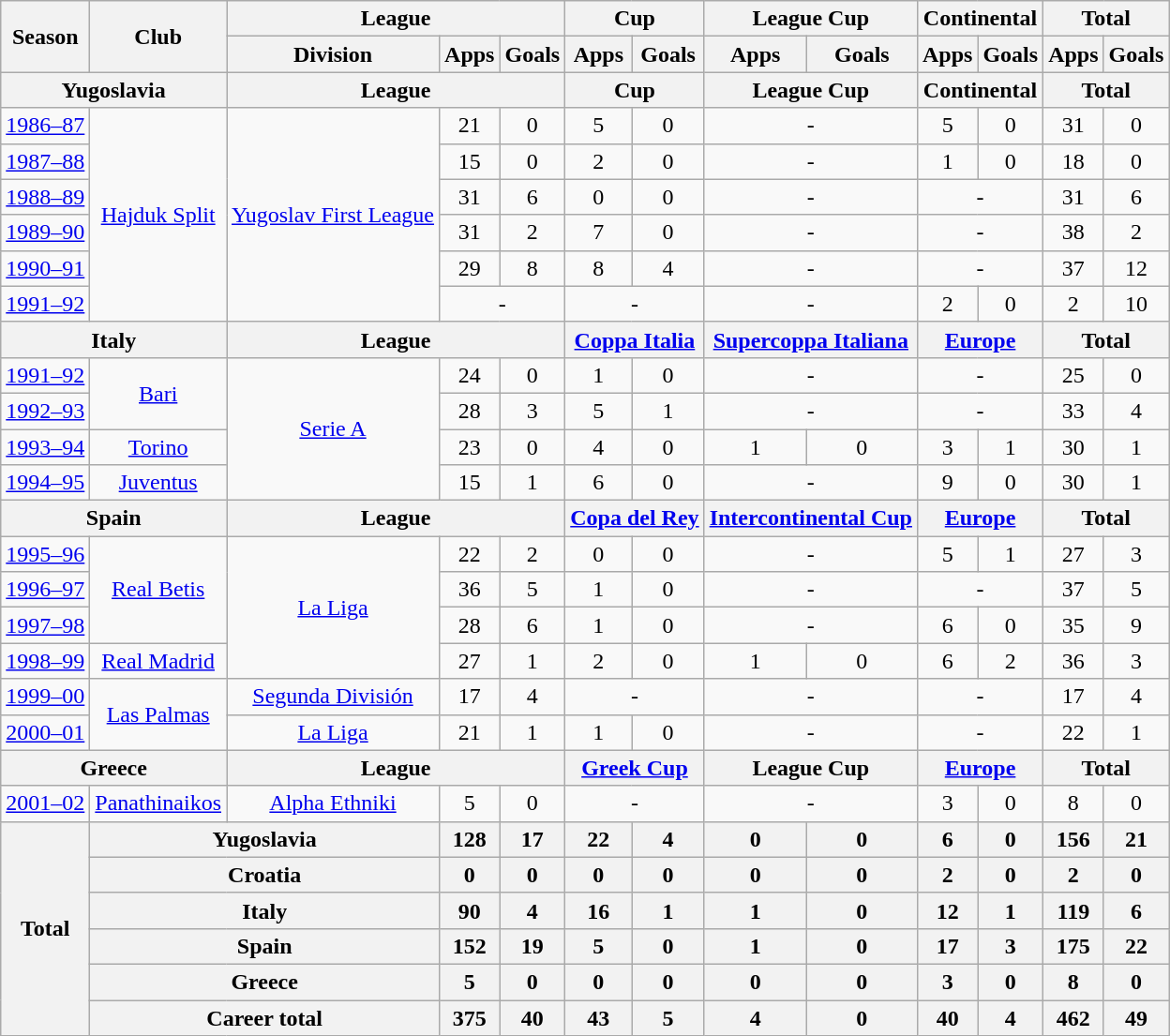<table class="wikitable" style="text-align:center">
<tr>
<th rowspan="2">Season</th>
<th rowspan="2">Club</th>
<th colspan="3">League</th>
<th colspan="2">Cup</th>
<th colspan="2">League Cup</th>
<th colspan="2">Continental</th>
<th colspan="2">Total</th>
</tr>
<tr>
<th>Division</th>
<th>Apps</th>
<th>Goals</th>
<th>Apps</th>
<th>Goals</th>
<th>Apps</th>
<th>Goals</th>
<th>Apps</th>
<th>Goals</th>
<th>Apps</th>
<th>Goals</th>
</tr>
<tr>
<th colspan="2">Yugoslavia</th>
<th colspan="3">League</th>
<th colspan="2">Cup</th>
<th colspan="2">League Cup</th>
<th colspan="2">Continental</th>
<th colspan="2">Total</th>
</tr>
<tr>
<td><a href='#'>1986–87</a></td>
<td rowspan="6"><a href='#'>Hajduk Split</a></td>
<td rowspan="6"><a href='#'>Yugoslav First League</a></td>
<td>21</td>
<td>0</td>
<td>5</td>
<td>0</td>
<td colspan="2">-</td>
<td>5</td>
<td>0</td>
<td>31</td>
<td>0</td>
</tr>
<tr>
<td><a href='#'>1987–88</a></td>
<td>15</td>
<td>0</td>
<td>2</td>
<td>0</td>
<td colspan="2">-</td>
<td>1</td>
<td>0</td>
<td>18</td>
<td>0</td>
</tr>
<tr>
<td><a href='#'>1988–89</a></td>
<td>31</td>
<td>6</td>
<td>0</td>
<td>0</td>
<td colspan="2">-</td>
<td colspan="2">-</td>
<td>31</td>
<td>6</td>
</tr>
<tr>
<td><a href='#'>1989–90</a></td>
<td>31</td>
<td>2</td>
<td>7</td>
<td>0</td>
<td colspan="2">-</td>
<td colspan="2">-</td>
<td>38</td>
<td>2</td>
</tr>
<tr>
<td><a href='#'>1990–91</a></td>
<td>29</td>
<td>8</td>
<td>8</td>
<td>4</td>
<td colspan="2">-</td>
<td colspan="2">-</td>
<td>37</td>
<td>12</td>
</tr>
<tr>
<td><a href='#'>1991–92</a></td>
<td colspan="2">-</td>
<td colspan="2">-</td>
<td colspan="2">-</td>
<td>2</td>
<td>0</td>
<td>2</td>
<td>10</td>
</tr>
<tr>
<th colspan="2">Italy</th>
<th colspan="3">League</th>
<th colspan="2"><a href='#'>Coppa Italia</a></th>
<th colspan="2"><a href='#'>Supercoppa Italiana</a></th>
<th colspan="2"><a href='#'>Europe</a></th>
<th colspan="2">Total</th>
</tr>
<tr>
<td><a href='#'>1991–92</a></td>
<td rowspan="2"><a href='#'>Bari</a></td>
<td rowspan="4"><a href='#'>Serie A</a></td>
<td>24</td>
<td>0</td>
<td>1</td>
<td>0</td>
<td colspan="2">-</td>
<td colspan="2">-</td>
<td>25</td>
<td>0</td>
</tr>
<tr>
<td><a href='#'>1992–93</a></td>
<td>28</td>
<td>3</td>
<td>5</td>
<td>1</td>
<td colspan="2">-</td>
<td colspan="2">-</td>
<td>33</td>
<td>4</td>
</tr>
<tr>
<td><a href='#'>1993–94</a></td>
<td rowspan=1><a href='#'>Torino</a></td>
<td>23</td>
<td>0</td>
<td>4</td>
<td>0</td>
<td>1</td>
<td>0</td>
<td>3</td>
<td>1</td>
<td>30</td>
<td>1</td>
</tr>
<tr>
<td><a href='#'>1994–95</a></td>
<td rowspan=1><a href='#'>Juventus</a></td>
<td>15</td>
<td>1</td>
<td>6</td>
<td>0</td>
<td colspan="2">-</td>
<td>9</td>
<td>0</td>
<td>30</td>
<td>1</td>
</tr>
<tr>
<th colspan="2">Spain</th>
<th colspan="3">League</th>
<th colspan="2"><a href='#'>Copa del Rey</a></th>
<th colspan="2"><a href='#'>Intercontinental Cup</a></th>
<th colspan="2"><a href='#'>Europe</a></th>
<th colspan="2">Total</th>
</tr>
<tr>
<td><a href='#'>1995–96</a></td>
<td rowspan="3"><a href='#'>Real Betis</a></td>
<td rowspan="4"><a href='#'>La Liga</a></td>
<td>22</td>
<td>2</td>
<td>0</td>
<td>0</td>
<td colspan="2">-</td>
<td>5</td>
<td>1</td>
<td>27</td>
<td>3</td>
</tr>
<tr>
<td><a href='#'>1996–97</a></td>
<td>36</td>
<td>5</td>
<td>1</td>
<td>0</td>
<td colspan="2">-</td>
<td colspan="2">-</td>
<td>37</td>
<td>5</td>
</tr>
<tr>
<td><a href='#'>1997–98</a></td>
<td>28</td>
<td>6</td>
<td>1</td>
<td>0</td>
<td colspan="2">-</td>
<td>6</td>
<td>0</td>
<td>35</td>
<td>9</td>
</tr>
<tr>
<td><a href='#'>1998–99</a></td>
<td rowspan=1><a href='#'>Real Madrid</a></td>
<td>27</td>
<td>1</td>
<td>2</td>
<td>0</td>
<td>1</td>
<td>0</td>
<td>6</td>
<td>2</td>
<td>36</td>
<td>3</td>
</tr>
<tr>
<td><a href='#'>1999–00</a></td>
<td rowspan="2"><a href='#'>Las Palmas</a></td>
<td rowspan=1><a href='#'>Segunda División</a></td>
<td>17</td>
<td>4</td>
<td colspan="2">-</td>
<td colspan="2">-</td>
<td colspan="2">-</td>
<td>17</td>
<td>4</td>
</tr>
<tr>
<td><a href='#'>2000–01</a></td>
<td rowspan=1><a href='#'>La Liga</a></td>
<td>21</td>
<td>1</td>
<td>1</td>
<td>0</td>
<td colspan="2">-</td>
<td colspan="2">-</td>
<td>22</td>
<td>1</td>
</tr>
<tr>
<th colspan="2">Greece</th>
<th colspan="3">League</th>
<th colspan="2"><a href='#'>Greek Cup</a></th>
<th colspan="2">League Cup</th>
<th colspan="2"><a href='#'>Europe</a></th>
<th colspan="2">Total</th>
</tr>
<tr>
<td><a href='#'>2001–02</a></td>
<td rowspan=1><a href='#'>Panathinaikos</a></td>
<td rowspan=1><a href='#'>Alpha Ethniki</a></td>
<td>5</td>
<td>0</td>
<td colspan="2">-</td>
<td colspan="2">-</td>
<td>3</td>
<td>0</td>
<td>8</td>
<td>0</td>
</tr>
<tr>
<th rowspan="6">Total</th>
<th colspan="2">Yugoslavia</th>
<th>128</th>
<th>17</th>
<th>22</th>
<th>4</th>
<th>0</th>
<th>0</th>
<th>6</th>
<th>0</th>
<th>156</th>
<th>21</th>
</tr>
<tr>
<th colspan="2">Croatia</th>
<th>0</th>
<th>0</th>
<th>0</th>
<th>0</th>
<th>0</th>
<th>0</th>
<th>2</th>
<th>0</th>
<th>2</th>
<th>0</th>
</tr>
<tr>
<th colspan="2">Italy</th>
<th>90</th>
<th>4</th>
<th>16</th>
<th>1</th>
<th>1</th>
<th>0</th>
<th>12</th>
<th>1</th>
<th>119</th>
<th>6</th>
</tr>
<tr>
<th colspan="2">Spain</th>
<th>152</th>
<th>19</th>
<th>5</th>
<th>0</th>
<th>1</th>
<th>0</th>
<th>17</th>
<th>3</th>
<th>175</th>
<th>22</th>
</tr>
<tr>
<th colspan="2">Greece</th>
<th>5</th>
<th>0</th>
<th>0</th>
<th>0</th>
<th>0</th>
<th>0</th>
<th>3</th>
<th>0</th>
<th>8</th>
<th>0</th>
</tr>
<tr>
<th colspan="2">Career total</th>
<th>375</th>
<th>40</th>
<th>43</th>
<th>5</th>
<th>4</th>
<th>0</th>
<th>40</th>
<th>4</th>
<th>462</th>
<th>49</th>
</tr>
</table>
